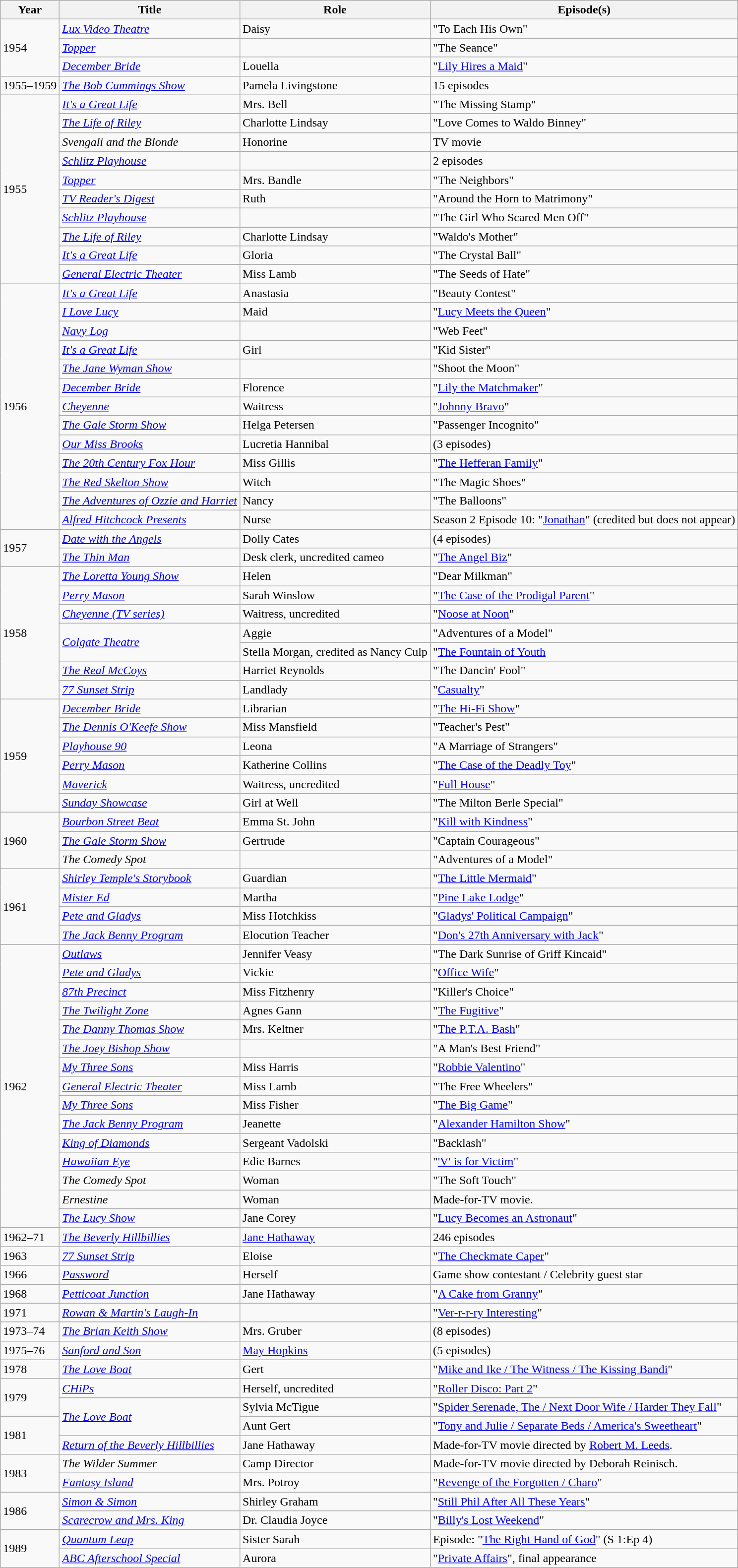<table class="wikitable sortable">
<tr>
<th>Year</th>
<th>Title</th>
<th>Role</th>
<th class="unsortable">Episode(s)</th>
</tr>
<tr>
<td rowspan="3">1954</td>
<td><em><a href='#'>Lux Video Theatre</a></em></td>
<td>Daisy</td>
<td>"To Each His Own"</td>
</tr>
<tr>
<td><em><a href='#'>Topper</a></em></td>
<td></td>
<td>"The Seance"</td>
</tr>
<tr>
<td><em><a href='#'>December Bride</a></em></td>
<td>Louella</td>
<td>"<a href='#'>Lily Hires a Maid</a>"</td>
</tr>
<tr>
<td>1955–1959</td>
<td><em><a href='#'>The Bob Cummings Show</a></em></td>
<td>Pamela Livingstone</td>
<td>15 episodes</td>
</tr>
<tr>
<td rowspan="10">1955</td>
<td><em><a href='#'>It's a Great Life</a></em></td>
<td>Mrs. Bell</td>
<td>"The Missing Stamp"</td>
</tr>
<tr>
<td><em><a href='#'>The Life of Riley</a></em></td>
<td>Charlotte Lindsay</td>
<td>"Love Comes to Waldo Binney"</td>
</tr>
<tr>
<td><em>Svengali and the Blonde</em></td>
<td>Honorine</td>
<td>TV movie</td>
</tr>
<tr>
<td><em><a href='#'>Schlitz Playhouse</a></em></td>
<td></td>
<td>2 episodes</td>
</tr>
<tr>
<td><em><a href='#'>Topper</a></em></td>
<td>Mrs. Bandle</td>
<td>"The Neighbors"</td>
</tr>
<tr>
<td><em><a href='#'>TV Reader's Digest</a></em></td>
<td>Ruth</td>
<td>"Around the Horn to Matrimony"</td>
</tr>
<tr>
<td><em><a href='#'>Schlitz Playhouse</a></em></td>
<td></td>
<td>"The Girl Who Scared Men Off"</td>
</tr>
<tr>
<td><em><a href='#'>The Life of Riley</a></em></td>
<td>Charlotte Lindsay</td>
<td>"Waldo's Mother"</td>
</tr>
<tr>
<td><em><a href='#'>It's a Great Life</a></em></td>
<td>Gloria</td>
<td>"The Crystal Ball"</td>
</tr>
<tr>
<td><em><a href='#'>General Electric Theater</a></em></td>
<td>Miss Lamb</td>
<td>"The Seeds of Hate"</td>
</tr>
<tr>
<td rowspan="13">1956</td>
<td><em><a href='#'>It's a Great Life</a></em></td>
<td>Anastasia</td>
<td>"Beauty Contest"</td>
</tr>
<tr>
<td><em><a href='#'>I Love Lucy</a></em></td>
<td>Maid</td>
<td>"<a href='#'>Lucy Meets the Queen</a>"</td>
</tr>
<tr>
<td><em><a href='#'>Navy Log</a></em></td>
<td></td>
<td>"Web Feet"</td>
</tr>
<tr>
<td><em><a href='#'>It's a Great Life</a></em></td>
<td>Girl</td>
<td>"Kid Sister"</td>
</tr>
<tr>
<td><em><a href='#'>The Jane Wyman Show</a></em></td>
<td></td>
<td>"Shoot the Moon"</td>
</tr>
<tr>
<td><em><a href='#'>December Bride</a></em></td>
<td>Florence</td>
<td>"<a href='#'>Lily the Matchmaker</a>"</td>
</tr>
<tr>
<td><em><a href='#'>Cheyenne</a></em></td>
<td>Waitress</td>
<td>"<a href='#'>Johnny Bravo</a>"</td>
</tr>
<tr>
<td><em><a href='#'>The Gale Storm Show</a></em></td>
<td>Helga Petersen</td>
<td>"Passenger Incognito"</td>
</tr>
<tr>
<td><em><a href='#'>Our Miss Brooks</a></em></td>
<td>Lucretia Hannibal</td>
<td> (3 episodes)</td>
</tr>
<tr>
<td><em><a href='#'>The 20th Century Fox Hour</a></em></td>
<td>Miss Gillis</td>
<td>"<a href='#'>The Hefferan Family</a>"</td>
</tr>
<tr>
<td><em><a href='#'>The Red Skelton Show</a></em></td>
<td>Witch</td>
<td>"The Magic Shoes"</td>
</tr>
<tr>
<td><em><a href='#'>The Adventures of Ozzie and Harriet</a></em></td>
<td>Nancy</td>
<td>"The Balloons"</td>
</tr>
<tr>
<td><em><a href='#'>Alfred Hitchcock Presents</a></em></td>
<td>Nurse</td>
<td>Season 2 Episode 10: "<a href='#'>Jonathan</a>" (credited but does not appear)</td>
</tr>
<tr>
<td rowspan="2">1957</td>
<td><em><a href='#'>Date with the Angels</a></em></td>
<td>Dolly Cates</td>
<td> (4 episodes)</td>
</tr>
<tr>
<td><em><a href='#'>The Thin Man</a></em></td>
<td>Desk clerk, uncredited cameo</td>
<td>"<a href='#'>The Angel Biz</a>"</td>
</tr>
<tr>
<td rowspan="7">1958</td>
<td><em><a href='#'>The Loretta Young Show</a></em></td>
<td>Helen</td>
<td>"Dear Milkman"</td>
</tr>
<tr>
<td><em><a href='#'>Perry Mason</a></em></td>
<td>Sarah Winslow</td>
<td>"<a href='#'>The Case of the Prodigal Parent</a>"</td>
</tr>
<tr>
<td><em><a href='#'>Cheyenne (TV series)</a></em></td>
<td>Waitress, uncredited</td>
<td>"<a href='#'>Noose at Noon</a>"</td>
</tr>
<tr>
<td rowspan="2"><em><a href='#'>Colgate Theatre</a></em></td>
<td>Aggie</td>
<td>"Adventures of a Model"</td>
</tr>
<tr>
<td>Stella Morgan, credited as Nancy Culp</td>
<td>"<a href='#'>The Fountain of Youth</a></td>
</tr>
<tr>
<td><em><a href='#'>The Real McCoys</a></em></td>
<td>Harriet Reynolds</td>
<td>"The Dancin' Fool"</td>
</tr>
<tr>
<td><em><a href='#'>77 Sunset Strip</a></em></td>
<td>Landlady</td>
<td>"<a href='#'>Casualty</a>"</td>
</tr>
<tr>
<td rowspan="6">1959</td>
<td><em><a href='#'>December Bride</a></em></td>
<td>Librarian</td>
<td>"<a href='#'>The Hi-Fi Show</a>"</td>
</tr>
<tr>
<td><em><a href='#'>The Dennis O'Keefe Show</a></em></td>
<td>Miss Mansfield</td>
<td>"Teacher's Pest"</td>
</tr>
<tr>
<td><em><a href='#'>Playhouse 90</a></em></td>
<td>Leona</td>
<td>"A Marriage of Strangers"</td>
</tr>
<tr>
<td><a href='#'><em>Perry Mason</em></a></td>
<td>Katherine Collins</td>
<td>"<a href='#'>The Case of the Deadly Toy</a>"</td>
</tr>
<tr>
<td><em><a href='#'>Maverick</a></em></td>
<td>Waitress, uncredited</td>
<td>"<a href='#'>Full House</a>"</td>
</tr>
<tr>
<td><em><a href='#'>Sunday Showcase</a></em></td>
<td>Girl at Well</td>
<td>"The Milton Berle Special"</td>
</tr>
<tr>
<td rowspan="3">1960</td>
<td><em><a href='#'>Bourbon Street Beat</a></em></td>
<td>Emma St. John</td>
<td>"<a href='#'>Kill with Kindness</a>"</td>
</tr>
<tr>
<td><em><a href='#'>The Gale Storm Show</a></em></td>
<td>Gertrude</td>
<td>"Captain Courageous"</td>
</tr>
<tr>
<td><em>The Comedy Spot</em></td>
<td></td>
<td>"Adventures of a Model"</td>
</tr>
<tr>
<td rowspan="4">1961</td>
<td><em><a href='#'>Shirley Temple's Storybook</a></em></td>
<td>Guardian</td>
<td>"<a href='#'>The Little Mermaid</a>"</td>
</tr>
<tr>
<td><em><a href='#'>Mister Ed</a></em></td>
<td>Martha</td>
<td>"<a href='#'>Pine Lake Lodge</a>"</td>
</tr>
<tr>
<td><em><a href='#'>Pete and Gladys</a></em></td>
<td>Miss Hotchkiss</td>
<td>"<a href='#'>Gladys' Political Campaign</a>"</td>
</tr>
<tr>
<td><em><a href='#'>The Jack Benny Program</a></em></td>
<td>Elocution Teacher</td>
<td>"<a href='#'>Don's 27th Anniversary with Jack</a>"</td>
</tr>
<tr>
<td rowspan="15">1962</td>
<td><em><a href='#'>Outlaws</a></em></td>
<td>Jennifer Veasy</td>
<td>"The Dark Sunrise of Griff Kincaid"</td>
</tr>
<tr>
<td><em><a href='#'>Pete and Gladys</a></em></td>
<td>Vickie</td>
<td>"<a href='#'>Office Wife</a>"</td>
</tr>
<tr>
<td><em><a href='#'>87th Precinct</a></em></td>
<td>Miss Fitzhenry</td>
<td>"Killer's Choice"</td>
</tr>
<tr>
<td><em><a href='#'>The Twilight Zone</a></em></td>
<td>Agnes Gann</td>
<td>"<a href='#'>The Fugitive</a>"</td>
</tr>
<tr>
<td><em><a href='#'>The Danny Thomas Show</a></em></td>
<td>Mrs. Keltner</td>
<td>"<a href='#'>The P.T.A. Bash</a>"</td>
</tr>
<tr>
<td><em><a href='#'>The Joey Bishop Show</a></em></td>
<td></td>
<td>"A Man's Best Friend"</td>
</tr>
<tr>
<td><em><a href='#'>My Three Sons</a></em></td>
<td>Miss Harris</td>
<td>"<a href='#'>Robbie Valentino</a>"</td>
</tr>
<tr>
<td><em><a href='#'>General Electric Theater</a></em></td>
<td>Miss Lamb</td>
<td>"The Free Wheelers"</td>
</tr>
<tr>
<td><em><a href='#'>My Three Sons</a></em></td>
<td>Miss Fisher</td>
<td>"<a href='#'>The Big Game</a>"</td>
</tr>
<tr>
<td><em><a href='#'>The Jack Benny Program</a></em></td>
<td>Jeanette</td>
<td>"<a href='#'>Alexander Hamilton Show</a>"</td>
</tr>
<tr>
<td><em><a href='#'>King of Diamonds</a></em></td>
<td>Sergeant Vadolski</td>
<td>"Backlash"</td>
</tr>
<tr>
<td><em><a href='#'>Hawaiian Eye</a></em></td>
<td>Edie Barnes</td>
<td>"<a href='#'>'V' is for Victim</a>"</td>
</tr>
<tr>
<td><em>The Comedy Spot</em></td>
<td>Woman</td>
<td>"The Soft Touch"</td>
</tr>
<tr>
<td><em>Ernestine</em></td>
<td>Woman</td>
<td>Made-for-TV movie.</td>
</tr>
<tr>
<td><em><a href='#'>The Lucy Show</a></em></td>
<td>Jane Corey</td>
<td>"<a href='#'>Lucy Becomes an Astronaut</a>"</td>
</tr>
<tr>
<td>1962–71</td>
<td><em><a href='#'>The Beverly Hillbillies</a></em></td>
<td><a href='#'>Jane Hathaway</a></td>
<td>246 episodes</td>
</tr>
<tr>
<td>1963</td>
<td><em><a href='#'>77 Sunset Strip</a></em></td>
<td>Eloise</td>
<td>"<a href='#'>The Checkmate Caper</a>"</td>
</tr>
<tr>
<td>1966</td>
<td><em><a href='#'>Password</a></em></td>
<td>Herself</td>
<td>Game show contestant / Celebrity guest star</td>
</tr>
<tr>
<td>1968</td>
<td><em><a href='#'>Petticoat Junction</a></em></td>
<td>Jane Hathaway</td>
<td>"<a href='#'>A Cake from Granny</a>"</td>
</tr>
<tr>
<td>1971</td>
<td><em><a href='#'>Rowan & Martin's Laugh-In</a></em></td>
<td></td>
<td>"<a href='#'>Ver-r-r-ry Interesting</a>"</td>
</tr>
<tr>
<td>1973–74</td>
<td><em><a href='#'>The Brian Keith Show</a></em></td>
<td>Mrs. Gruber</td>
<td> (8 episodes)</td>
</tr>
<tr>
<td>1975–76</td>
<td><em><a href='#'>Sanford and Son</a></em></td>
<td><a href='#'>May Hopkins</a></td>
<td> (5 episodes)</td>
</tr>
<tr>
<td>1978</td>
<td><em><a href='#'>The Love Boat</a></em></td>
<td>Gert</td>
<td>"<a href='#'>Mike and Ike / The Witness / The Kissing Bandi</a>"</td>
</tr>
<tr>
<td rowspan="2">1979</td>
<td><em><a href='#'>CHiPs</a></em></td>
<td>Herself, uncredited</td>
<td>"<a href='#'>Roller Disco: Part 2</a>"</td>
</tr>
<tr>
<td rowspan="2"><em><a href='#'>The Love Boat</a></em></td>
<td>Sylvia McTigue</td>
<td>"<a href='#'>Spider Serenade, The / Next Door Wife / Harder They Fall</a>"</td>
</tr>
<tr>
<td rowspan="2">1981</td>
<td>Aunt Gert</td>
<td>"<a href='#'>Tony and Julie / Separate Beds / America's Sweetheart</a>"</td>
</tr>
<tr>
<td><em><a href='#'>Return of the Beverly Hillbillies</a></em></td>
<td>Jane Hathaway</td>
<td>Made-for-TV movie directed by <a href='#'>Robert M. Leeds</a>.</td>
</tr>
<tr>
<td rowspan="2">1983</td>
<td><em>The Wilder Summer</em></td>
<td>Camp Director</td>
<td>Made-for-TV movie directed by Deborah Reinisch.</td>
</tr>
<tr>
<td><em><a href='#'>Fantasy Island</a></em></td>
<td>Mrs. Potroy</td>
<td>"<a href='#'>Revenge of the Forgotten / Charo</a>"</td>
</tr>
<tr>
<td rowspan="2">1986</td>
<td><em><a href='#'>Simon & Simon</a></em></td>
<td>Shirley Graham</td>
<td>"<a href='#'>Still Phil After All These Years</a>"</td>
</tr>
<tr>
<td><em><a href='#'>Scarecrow and Mrs. King</a></em></td>
<td>Dr. Claudia Joyce</td>
<td>"<a href='#'>Billy's Lost Weekend</a>"</td>
</tr>
<tr>
<td rowspan="2">1989</td>
<td><em><a href='#'>Quantum Leap</a></em></td>
<td>Sister Sarah</td>
<td>Episode: "<a href='#'>The Right Hand of God</a>" (S 1:Ep 4)</td>
</tr>
<tr>
<td><em><a href='#'>ABC Afterschool Special</a></em></td>
<td>Aurora</td>
<td>"<a href='#'>Private Affairs</a>", final appearance</td>
</tr>
</table>
